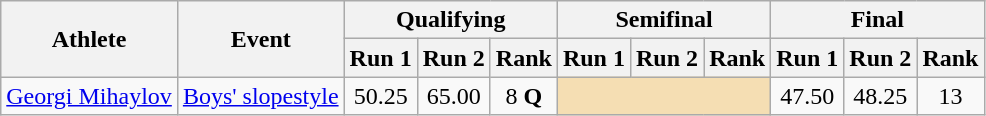<table class="wikitable">
<tr>
<th rowspan="2">Athlete</th>
<th rowspan="2">Event</th>
<th colspan="3">Qualifying</th>
<th colspan="3">Semifinal</th>
<th colspan="3">Final</th>
</tr>
<tr>
<th>Run 1</th>
<th>Run 2</th>
<th>Rank</th>
<th>Run 1</th>
<th>Run 2</th>
<th>Rank</th>
<th>Run 1</th>
<th>Run 2</th>
<th>Rank</th>
</tr>
<tr>
<td><a href='#'>Georgi Mihaylov</a></td>
<td><a href='#'>Boys' slopestyle</a></td>
<td align="center">50.25</td>
<td align="center">65.00</td>
<td align="center">8 <strong>Q</strong></td>
<td colspan=3 bgcolor="wheat"></td>
<td align="center">47.50</td>
<td align="center">48.25</td>
<td align="center">13</td>
</tr>
</table>
